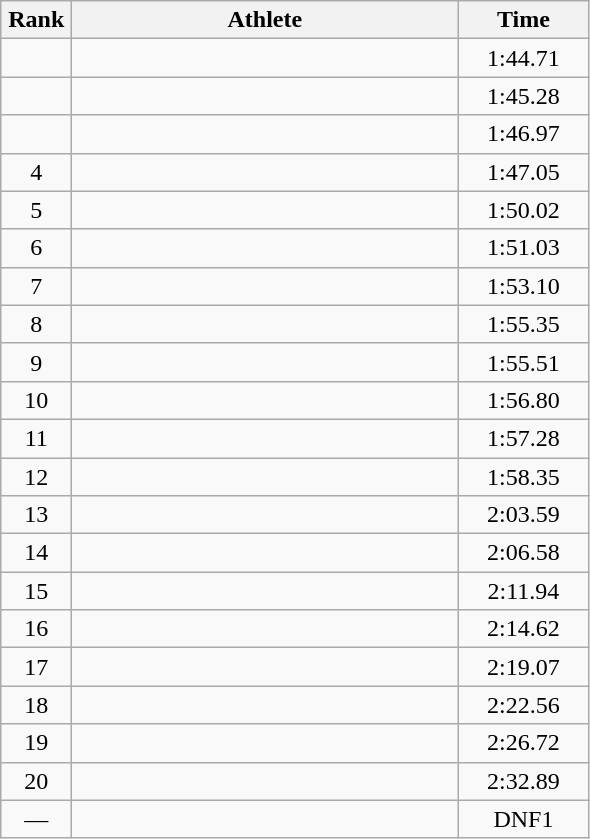<table class=wikitable style="text-align:center">
<tr>
<th width=40>Rank</th>
<th width=250>Athlete</th>
<th width=80>Time</th>
</tr>
<tr>
<td></td>
<td align=left></td>
<td>1:44.71</td>
</tr>
<tr>
<td></td>
<td align=left></td>
<td>1:45.28</td>
</tr>
<tr>
<td></td>
<td align=left></td>
<td>1:46.97</td>
</tr>
<tr>
<td>4</td>
<td align=left></td>
<td>1:47.05</td>
</tr>
<tr>
<td>5</td>
<td align=left></td>
<td>1:50.02</td>
</tr>
<tr>
<td>6</td>
<td align=left></td>
<td>1:51.03</td>
</tr>
<tr>
<td>7</td>
<td align=left></td>
<td>1:53.10</td>
</tr>
<tr>
<td>8</td>
<td align=left></td>
<td>1:55.35</td>
</tr>
<tr>
<td>9</td>
<td align=left></td>
<td>1:55.51</td>
</tr>
<tr>
<td>10</td>
<td align=left></td>
<td>1:56.80</td>
</tr>
<tr>
<td>11</td>
<td align=left></td>
<td>1:57.28</td>
</tr>
<tr>
<td>12</td>
<td align=left></td>
<td>1:58.35</td>
</tr>
<tr>
<td>13</td>
<td align=left></td>
<td>2:03.59</td>
</tr>
<tr>
<td>14</td>
<td align=left></td>
<td>2:06.58</td>
</tr>
<tr>
<td>15</td>
<td align=left></td>
<td>2:11.94</td>
</tr>
<tr>
<td>16</td>
<td align=left></td>
<td>2:14.62</td>
</tr>
<tr>
<td>17</td>
<td align=left></td>
<td>2:19.07</td>
</tr>
<tr>
<td>18</td>
<td align=left></td>
<td>2:22.56</td>
</tr>
<tr>
<td>19</td>
<td align=left></td>
<td>2:26.72</td>
</tr>
<tr>
<td>20</td>
<td align=left></td>
<td>2:32.89</td>
</tr>
<tr>
<td>—</td>
<td align=left></td>
<td>DNF1</td>
</tr>
</table>
